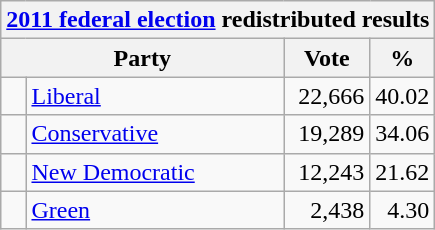<table class="wikitable">
<tr>
<th colspan="4"><a href='#'>2011 federal election</a> redistributed results</th>
</tr>
<tr>
<th width="130" bgcolor="#ddddff" colspan="2">Party</th>
<th width="50" bgcolor="#ddddff">Vote</th>
<th width="30" bgcolor="#ddddff">%</th>
</tr>
<tr>
<td> </td>
<td><a href='#'>Liberal</a></td>
<td align=right>22,666</td>
<td align=right>40.02</td>
</tr>
<tr>
<td> </td>
<td><a href='#'>Conservative</a></td>
<td align=right>19,289</td>
<td align=right>34.06</td>
</tr>
<tr>
<td> </td>
<td><a href='#'>New Democratic</a></td>
<td align=right>12,243</td>
<td align=right>21.62</td>
</tr>
<tr>
<td> </td>
<td><a href='#'>Green</a></td>
<td align=right>2,438</td>
<td align=right>4.30</td>
</tr>
</table>
